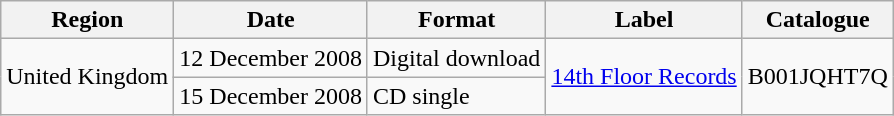<table class=wikitable>
<tr>
<th>Region</th>
<th>Date</th>
<th>Format</th>
<th>Label</th>
<th>Catalogue</th>
</tr>
<tr>
<td rowspan="2">United Kingdom</td>
<td>12 December 2008</td>
<td>Digital download</td>
<td rowspan="2"><a href='#'>14th Floor Records</a></td>
<td rowspan="2">B001JQHT7Q</td>
</tr>
<tr>
<td>15 December 2008</td>
<td>CD single</td>
</tr>
</table>
